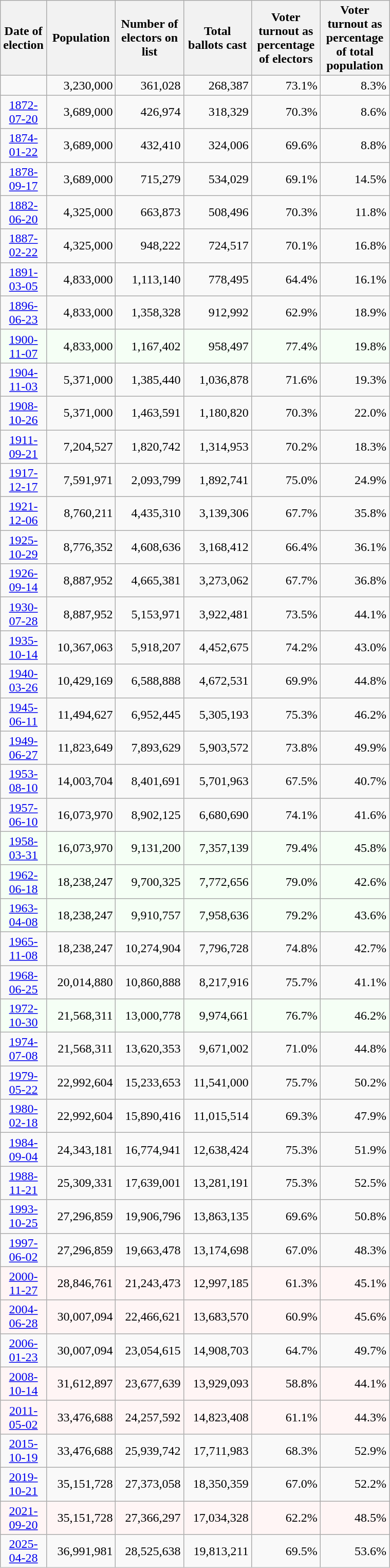<table class="wikitable sortable sticky-header" width="40%" cellpadding="6" style="border:1px solid #cccccc; text-align: right;" bgcolor="#cccccc">
<tr style="text-align:center">
<th>Date of election</th>
<th width="20%">Population</th>
<th width="20%">Number of electors on list</th>
<th width="20%">Total ballots cast</th>
<th width="20%">Voter turnout as percentage of electors</th>
<th width="20%">Voter turnout as percentage of total population</th>
</tr>
<tr>
<td align="center"><a href='#'></a></td>
<td>3,230,000</td>
<td>361,028</td>
<td>268,387</td>
<td>73.1%</td>
<td>8.3%</td>
</tr>
<tr>
<td align="center"><a href='#'>1872-07-20</a></td>
<td>3,689,000</td>
<td>426,974</td>
<td>318,329</td>
<td>70.3%</td>
<td>8.6%</td>
</tr>
<tr>
<td align="center"><a href='#'>1874-01-22</a></td>
<td>3,689,000</td>
<td>432,410</td>
<td>324,006</td>
<td>69.6%</td>
<td>8.8%</td>
</tr>
<tr>
<td align="center"><a href='#'>1878-09-17</a></td>
<td>3,689,000</td>
<td>715,279</td>
<td>534,029</td>
<td>69.1%</td>
<td>14.5%</td>
</tr>
<tr>
<td align="center"><a href='#'>1882-06-20</a></td>
<td>4,325,000</td>
<td>663,873</td>
<td>508,496</td>
<td>70.3%</td>
<td>11.8%</td>
</tr>
<tr>
<td align="center"><a href='#'>1887-02-22</a></td>
<td>4,325,000</td>
<td>948,222</td>
<td>724,517</td>
<td>70.1%</td>
<td>16.8%</td>
</tr>
<tr>
<td align="center"><a href='#'>1891-03-05</a></td>
<td>4,833,000</td>
<td>1,113,140</td>
<td>778,495</td>
<td>64.4%</td>
<td>16.1%</td>
</tr>
<tr>
<td align="center"><a href='#'>1896-06-23</a></td>
<td>4,833,000</td>
<td>1,358,328</td>
<td>912,992</td>
<td>62.9%</td>
<td>18.9%</td>
</tr>
<tr style="background:#f5fff5;">
<td align="center"><a href='#'>1900-11-07</a></td>
<td>4,833,000</td>
<td>1,167,402</td>
<td>958,497</td>
<td>77.4%</td>
<td>19.8%</td>
</tr>
<tr>
<td align="center"><a href='#'>1904-11-03</a></td>
<td>5,371,000</td>
<td>1,385,440</td>
<td>1,036,878</td>
<td>71.6%</td>
<td>19.3%</td>
</tr>
<tr>
<td align="center"><a href='#'>1908-10-26</a></td>
<td>5,371,000</td>
<td>1,463,591</td>
<td>1,180,820</td>
<td>70.3%</td>
<td>22.0%</td>
</tr>
<tr>
<td align="center"><a href='#'>1911-09-21</a></td>
<td>7,204,527</td>
<td>1,820,742</td>
<td>1,314,953</td>
<td>70.2%</td>
<td>18.3%</td>
</tr>
<tr>
<td align="center"><a href='#'>1917-12-17</a></td>
<td>7,591,971</td>
<td>2,093,799</td>
<td>1,892,741</td>
<td>75.0%</td>
<td>24.9%</td>
</tr>
<tr>
<td align="center"><a href='#'>1921-12-06</a></td>
<td>8,760,211</td>
<td>4,435,310</td>
<td>3,139,306</td>
<td>67.7%</td>
<td>35.8%</td>
</tr>
<tr>
<td align="center"><a href='#'>1925-10-29</a></td>
<td>8,776,352</td>
<td>4,608,636</td>
<td>3,168,412</td>
<td>66.4%</td>
<td>36.1%</td>
</tr>
<tr>
<td align="center"><a href='#'>1926-09-14</a></td>
<td>8,887,952</td>
<td>4,665,381</td>
<td>3,273,062</td>
<td>67.7%</td>
<td>36.8%</td>
</tr>
<tr>
<td align="center"><a href='#'>1930-07-28</a></td>
<td>8,887,952</td>
<td>5,153,971</td>
<td>3,922,481</td>
<td>73.5%</td>
<td>44.1%</td>
</tr>
<tr>
<td align="center"><a href='#'>1935-10-14</a></td>
<td>10,367,063</td>
<td>5,918,207</td>
<td>4,452,675</td>
<td>74.2%</td>
<td>43.0%</td>
</tr>
<tr>
<td align="center"><a href='#'>1940-03-26</a></td>
<td>10,429,169</td>
<td>6,588,888</td>
<td>4,672,531</td>
<td>69.9%</td>
<td>44.8%</td>
</tr>
<tr>
<td align="center"><a href='#'>1945-06-11</a></td>
<td>11,494,627</td>
<td>6,952,445</td>
<td>5,305,193</td>
<td>75.3%</td>
<td>46.2%</td>
</tr>
<tr>
<td align="center"><a href='#'>1949-06-27</a></td>
<td>11,823,649</td>
<td>7,893,629</td>
<td>5,903,572</td>
<td>73.8%</td>
<td>49.9%</td>
</tr>
<tr>
<td align="center"><a href='#'>1953-08-10</a></td>
<td>14,003,704</td>
<td>8,401,691</td>
<td>5,701,963</td>
<td>67.5%</td>
<td>40.7%</td>
</tr>
<tr>
<td align="center"><a href='#'>1957-06-10</a></td>
<td>16,073,970</td>
<td>8,902,125</td>
<td>6,680,690</td>
<td>74.1%</td>
<td>41.6%</td>
</tr>
<tr style="background:#f5fff5;">
<td align="center"><a href='#'>1958-03-31</a></td>
<td>16,073,970</td>
<td>9,131,200</td>
<td>7,357,139</td>
<td>79.4%</td>
<td>45.8%</td>
</tr>
<tr style="background:#f5fff5;">
<td align="center"><a href='#'>1962-06-18</a></td>
<td>18,238,247</td>
<td>9,700,325</td>
<td>7,772,656</td>
<td>79.0%</td>
<td>42.6%</td>
</tr>
<tr style="background:#f5fff5;">
<td align="center"><a href='#'>1963-04-08</a></td>
<td>18,238,247</td>
<td>9,910,757</td>
<td>7,958,636</td>
<td>79.2%</td>
<td>43.6%</td>
</tr>
<tr>
<td align="center"><a href='#'>1965-11-08</a></td>
<td>18,238,247</td>
<td>10,274,904</td>
<td>7,796,728</td>
<td>74.8%</td>
<td>42.7%</td>
</tr>
<tr>
<td align="center"><a href='#'>1968-06-25</a></td>
<td>20,014,880</td>
<td>10,860,888</td>
<td>8,217,916</td>
<td>75.7%</td>
<td>41.1%</td>
</tr>
<tr style="background:#f5fff5;">
<td align="center"><a href='#'>1972-10-30</a></td>
<td>21,568,311</td>
<td>13,000,778</td>
<td>9,974,661</td>
<td>76.7%</td>
<td>46.2%</td>
</tr>
<tr>
<td align="center"><a href='#'>1974-07-08</a></td>
<td>21,568,311</td>
<td>13,620,353</td>
<td>9,671,002</td>
<td>71.0%</td>
<td>44.8%</td>
</tr>
<tr>
<td align="center"><a href='#'>1979-05-22</a></td>
<td>22,992,604</td>
<td>15,233,653</td>
<td>11,541,000</td>
<td>75.7%</td>
<td>50.2%</td>
</tr>
<tr>
<td align="center"><a href='#'>1980-02-18</a></td>
<td>22,992,604</td>
<td>15,890,416</td>
<td>11,015,514</td>
<td>69.3%</td>
<td>47.9%</td>
</tr>
<tr>
<td align="center"><a href='#'>1984-09-04</a></td>
<td>24,343,181</td>
<td>16,774,941</td>
<td>12,638,424</td>
<td>75.3%</td>
<td>51.9%</td>
</tr>
<tr>
<td align="center"><a href='#'>1988-11-21</a></td>
<td>25,309,331</td>
<td>17,639,001</td>
<td>13,281,191</td>
<td>75.3%</td>
<td>52.5%</td>
</tr>
<tr>
<td align="center"><a href='#'>1993-10-25</a></td>
<td>27,296,859</td>
<td>19,906,796</td>
<td>13,863,135</td>
<td>69.6%</td>
<td>50.8%</td>
</tr>
<tr>
<td align="center"><a href='#'>1997-06-02</a></td>
<td>27,296,859</td>
<td>19,663,478</td>
<td>13,174,698</td>
<td>67.0%</td>
<td>48.3%</td>
</tr>
<tr style="background:#fff5f5;">
<td align="center"><a href='#'>2000-11-27</a></td>
<td>28,846,761</td>
<td>21,243,473</td>
<td>12,997,185</td>
<td>61.3%</td>
<td>45.1%</td>
</tr>
<tr style="background:#fff5f5;">
<td align="center"><a href='#'>2004-06-28</a></td>
<td>30,007,094</td>
<td>22,466,621</td>
<td>13,683,570</td>
<td>60.9%</td>
<td>45.6%</td>
</tr>
<tr>
<td align="center"><a href='#'>2006-01-23</a></td>
<td>30,007,094</td>
<td>23,054,615</td>
<td>14,908,703</td>
<td>64.7%</td>
<td>49.7%</td>
</tr>
<tr style="background:#fff5f5;">
<td align="center"><a href='#'>2008-10-14</a></td>
<td>31,612,897</td>
<td>23,677,639</td>
<td>13,929,093</td>
<td>58.8%</td>
<td>44.1%</td>
</tr>
<tr style="background:#fff5f5;"t>
<td align="center"><a href='#'>2011-05-02</a></td>
<td>33,476,688</td>
<td>24,257,592</td>
<td>14,823,408</td>
<td>61.1%</td>
<td>44.3%</td>
</tr>
<tr>
<td align="center"><a href='#'>2015-10-19</a></td>
<td>33,476,688</td>
<td>25,939,742</td>
<td>17,711,983</td>
<td>68.3%</td>
<td>52.9%</td>
</tr>
<tr>
<td align="center"><a href='#'>2019-10-21</a></td>
<td>35,151,728</td>
<td>27,373,058</td>
<td>18,350,359</td>
<td>67.0%</td>
<td>52.2%</td>
</tr>
<tr style="background:#fff5f5;">
<td align="center"><a href='#'>2021-09-20</a></td>
<td>35,151,728</td>
<td>27,366,297</td>
<td>17,034,328</td>
<td>62.2%</td>
<td>48.5%</td>
</tr>
<tr>
<td align="center"><a href='#'>2025-04-28</a></td>
<td>36,991,981</td>
<td>28,525,638</td>
<td>19,813,211</td>
<td>69.5%</td>
<td>53.6%</td>
</tr>
<tr style="background:#f5fff5;">
</tr>
</table>
